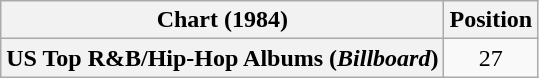<table class="wikitable plainrowheaders" style="text-align:center">
<tr>
<th scope="col">Chart (1984)</th>
<th scope="col">Position</th>
</tr>
<tr>
<th scope="row">US Top R&B/Hip-Hop Albums (<em>Billboard</em>)</th>
<td>27</td>
</tr>
</table>
